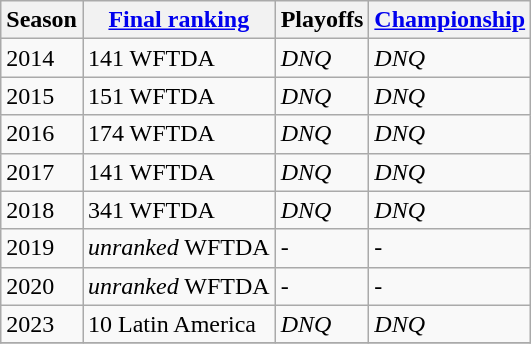<table class="wikitable sortable">
<tr>
<th>Season</th>
<th><a href='#'>Final ranking</a></th>
<th>Playoffs</th>
<th><a href='#'>Championship</a></th>
</tr>
<tr>
<td>2014</td>
<td>141 WFTDA</td>
<td><em>DNQ</em></td>
<td><em>DNQ</em></td>
</tr>
<tr>
<td>2015</td>
<td>151 WFTDA</td>
<td><em>DNQ</em></td>
<td><em>DNQ</em></td>
</tr>
<tr>
<td>2016</td>
<td>174 WFTDA</td>
<td><em>DNQ</em></td>
<td><em>DNQ</em></td>
</tr>
<tr>
<td>2017</td>
<td>141 WFTDA</td>
<td><em>DNQ</em></td>
<td><em>DNQ</em></td>
</tr>
<tr>
<td>2018</td>
<td>341 WFTDA</td>
<td><em>DNQ</em></td>
<td><em>DNQ</em></td>
</tr>
<tr>
<td>2019</td>
<td><em>unranked</em> WFTDA</td>
<td>-</td>
<td>-</td>
</tr>
<tr>
<td>2020</td>
<td><em>unranked</em> WFTDA</td>
<td>-</td>
<td>-</td>
</tr>
<tr>
<td>2023</td>
<td>10 Latin America</td>
<td><em>DNQ</em></td>
<td><em>DNQ</em></td>
</tr>
<tr>
</tr>
</table>
